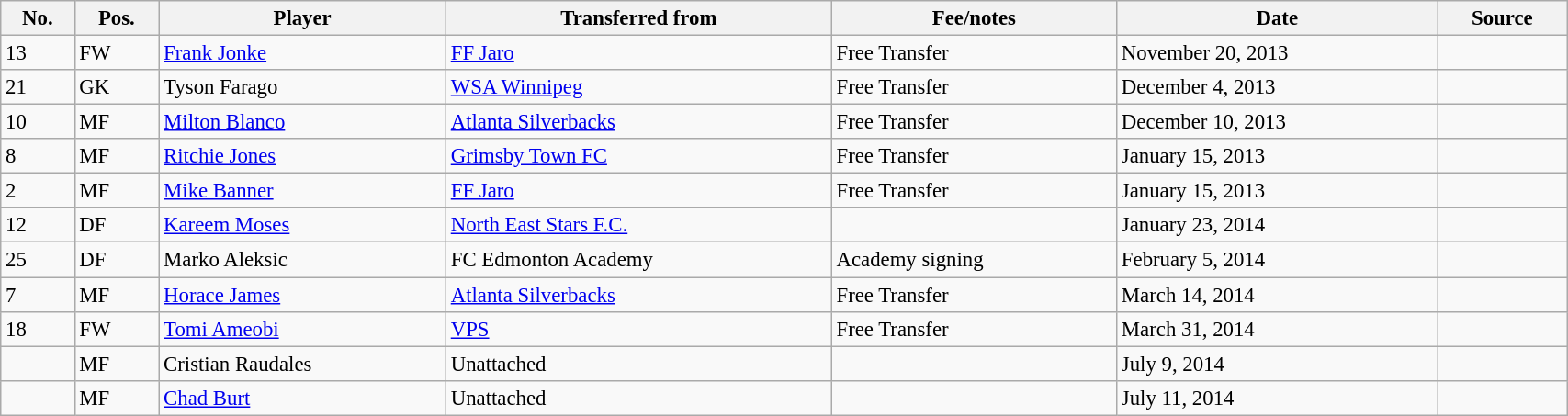<table class="wikitable sortable" style="width:90%; text-align:center; font-size:95%; text-align:left;">
<tr>
<th>No.</th>
<th>Pos.</th>
<th>Player</th>
<th>Transferred from</th>
<th>Fee/notes</th>
<th>Date</th>
<th>Source</th>
</tr>
<tr>
<td>13</td>
<td>FW</td>
<td> <a href='#'>Frank Jonke</a></td>
<td> <a href='#'>FF Jaro</a></td>
<td>Free Transfer</td>
<td>November 20, 2013</td>
<td></td>
</tr>
<tr>
<td>21</td>
<td>GK</td>
<td> Tyson Farago</td>
<td> <a href='#'>WSA Winnipeg</a></td>
<td>Free Transfer</td>
<td>December 4, 2013</td>
<td></td>
</tr>
<tr>
<td>10</td>
<td>MF</td>
<td> <a href='#'>Milton Blanco</a></td>
<td> <a href='#'>Atlanta Silverbacks</a></td>
<td>Free Transfer</td>
<td>December 10, 2013</td>
<td></td>
</tr>
<tr>
<td>8</td>
<td>MF</td>
<td> <a href='#'>Ritchie Jones</a></td>
<td> <a href='#'>Grimsby Town FC</a></td>
<td>Free Transfer</td>
<td>January 15, 2013</td>
<td></td>
</tr>
<tr>
<td>2</td>
<td>MF</td>
<td> <a href='#'>Mike Banner</a></td>
<td> <a href='#'>FF Jaro</a></td>
<td>Free Transfer</td>
<td>January 15, 2013</td>
<td></td>
</tr>
<tr>
<td>12</td>
<td>DF</td>
<td> <a href='#'>Kareem Moses</a></td>
<td> <a href='#'>North East Stars F.C.</a></td>
<td></td>
<td>January 23, 2014</td>
<td></td>
</tr>
<tr>
<td>25</td>
<td>DF</td>
<td> Marko Aleksic</td>
<td> FC Edmonton Academy</td>
<td>Academy signing</td>
<td>February 5, 2014</td>
<td></td>
</tr>
<tr>
<td>7</td>
<td>MF</td>
<td> <a href='#'>Horace James</a></td>
<td> <a href='#'>Atlanta Silverbacks</a></td>
<td>Free Transfer</td>
<td>March 14, 2014</td>
<td></td>
</tr>
<tr>
<td>18</td>
<td>FW</td>
<td> <a href='#'>Tomi Ameobi</a></td>
<td> <a href='#'>VPS</a></td>
<td>Free Transfer</td>
<td>March 31, 2014</td>
<td></td>
</tr>
<tr>
<td></td>
<td>MF</td>
<td> Cristian Raudales</td>
<td>Unattached</td>
<td></td>
<td>July 9, 2014</td>
<td></td>
</tr>
<tr>
<td></td>
<td>MF</td>
<td> <a href='#'>Chad Burt</a></td>
<td>Unattached</td>
<td></td>
<td>July 11, 2014</td>
<td></td>
</tr>
</table>
